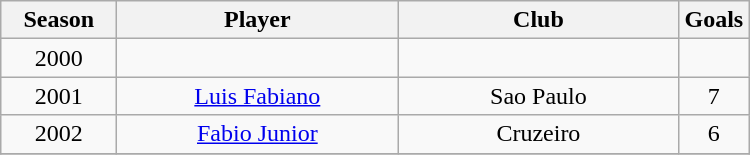<table class="wikitable sortable" style="text-align:center; margin-left:1em;">
<tr>
<th style="width:70px">Season</th>
<th style="width:180px">Player</th>
<th style="width:180px">Club</th>
<th style="width:30px">Goals</th>
</tr>
<tr>
<td>2000</td>
<td></td>
<td></td>
</tr>
<tr>
<td>2001</td>
<td><a href='#'>Luis Fabiano</a></td>
<td>Sao Paulo</td>
<td>7</td>
</tr>
<tr>
<td>2002</td>
<td><a href='#'>Fabio Junior</a></td>
<td>Cruzeiro</td>
<td>6</td>
</tr>
<tr>
</tr>
</table>
